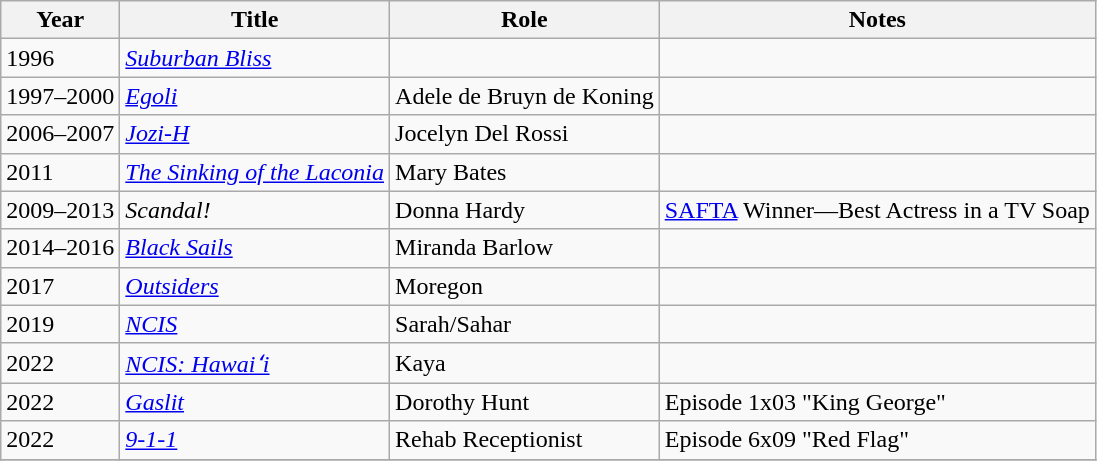<table class="wikitable sortable">
<tr>
<th>Year</th>
<th>Title</th>
<th>Role</th>
<th class="unsortable">Notes</th>
</tr>
<tr>
<td>1996</td>
<td><em><a href='#'>Suburban Bliss</a></em></td>
<td></td>
<td></td>
</tr>
<tr>
<td>1997–2000</td>
<td><em><a href='#'>Egoli</a></em></td>
<td>Adele de Bruyn de Koning</td>
<td></td>
</tr>
<tr>
<td>2006–2007</td>
<td><em><a href='#'>Jozi-H</a></em></td>
<td>Jocelyn Del Rossi</td>
<td></td>
</tr>
<tr>
<td>2011</td>
<td><em><a href='#'>The Sinking of the Laconia</a></em></td>
<td>Mary Bates</td>
<td></td>
</tr>
<tr>
<td>2009–2013</td>
<td><em>Scandal!</em></td>
<td>Donna Hardy</td>
<td><a href='#'>SAFTA</a> Winner—Best Actress in a TV Soap</td>
</tr>
<tr>
<td>2014–2016</td>
<td><em><a href='#'>Black Sails</a></em></td>
<td>Miranda Barlow</td>
<td></td>
</tr>
<tr>
<td>2017</td>
<td><em><a href='#'>Outsiders</a></em></td>
<td>Moregon</td>
<td></td>
</tr>
<tr>
<td>2019</td>
<td><em><a href='#'>NCIS</a></em></td>
<td>Sarah/Sahar</td>
<td></td>
</tr>
<tr>
<td>2022</td>
<td><em><a href='#'>NCIS: Hawaiʻi</a></em></td>
<td>Kaya</td>
<td></td>
</tr>
<tr>
<td>2022</td>
<td><em><a href='#'>Gaslit</a></em></td>
<td>Dorothy Hunt</td>
<td>Episode 1x03 "King George"</td>
</tr>
<tr>
<td>2022</td>
<td><em><a href='#'>9-1-1</a></em></td>
<td>Rehab Receptionist</td>
<td>Episode 6x09 "Red Flag"</td>
</tr>
<tr>
</tr>
</table>
